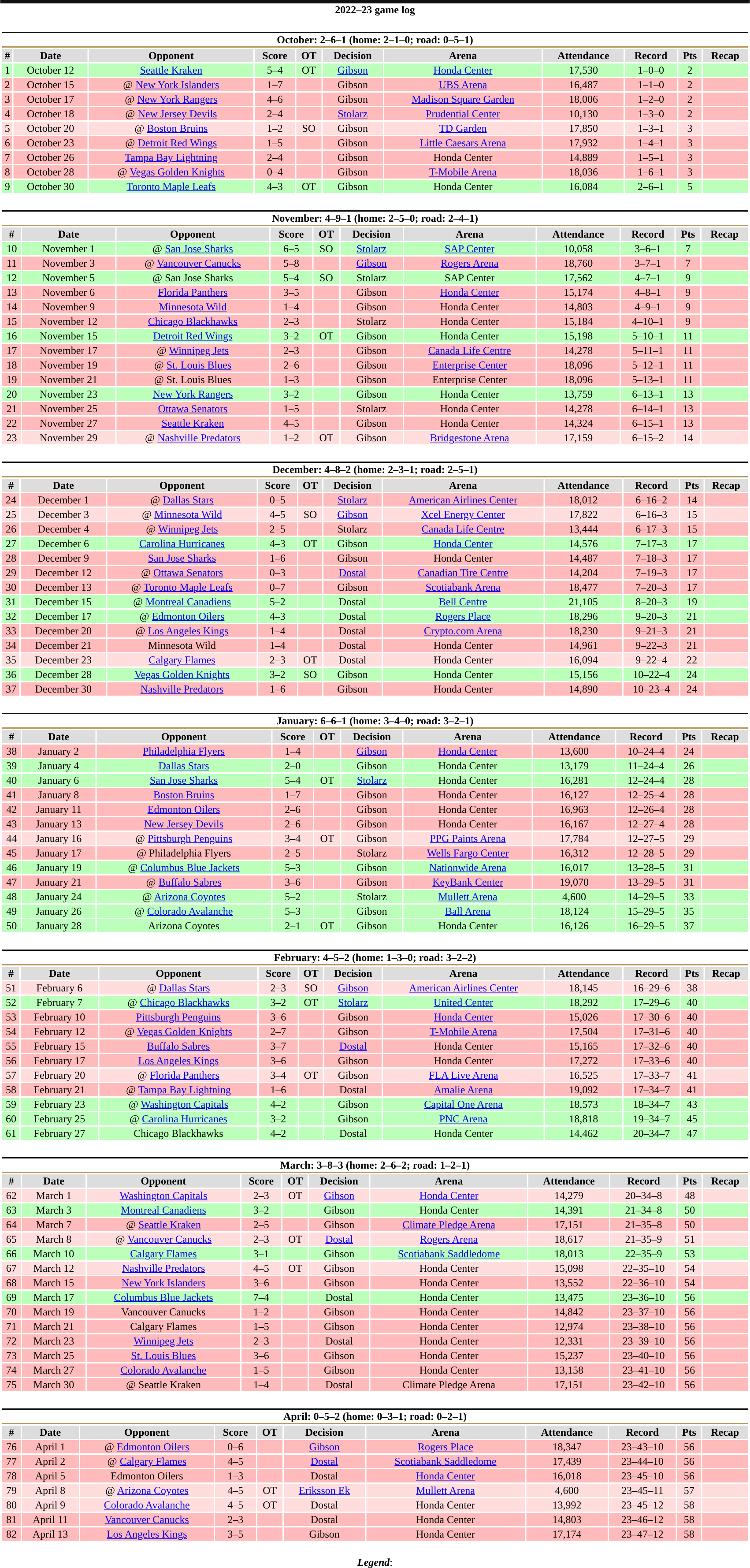<table class="toccolours" style="width:90%; clear:both; margin:1.5em auto; text-align:center;">
<tr>
<th colspan="11" style="background:#FFFFFF; border-top:#111111 5px solid; border-bottom:#B9975B ">2022–23 game log</th>
</tr>
<tr>
<td colspan="11"><br><table class="toccolours collapsible collapsed" style="width:100%;">
<tr>
<th colspan="11" style="background:#FFFFFF; border-top:#111111 2px solid; border-bottom:#B9975B 2px solid;">October: 2–6–1 (home: 2–1–0; road: 0–5–1)</th>
</tr>
<tr style="background:#ddd;">
<th>#</th>
<th>Date</th>
<th>Opponent</th>
<th>Score</th>
<th>OT</th>
<th>Decision</th>
<th>Arena</th>
<th>Attendance</th>
<th>Record</th>
<th>Pts</th>
<th>Recap</th>
</tr>
<tr style="background:#bfb;">
<td>1</td>
<td>October 12</td>
<td><a href='#'>Seattle Kraken</a></td>
<td>5–4</td>
<td>OT</td>
<td><a href='#'>Gibson</a></td>
<td><a href='#'>Honda Center</a></td>
<td>17,530</td>
<td>1–0–0</td>
<td>2</td>
<td></td>
</tr>
<tr style="background:#fbb;">
<td>2</td>
<td>October 15</td>
<td>@ <a href='#'>New York Islanders</a></td>
<td>1–7</td>
<td></td>
<td>Gibson</td>
<td><a href='#'>UBS Arena</a></td>
<td>16,487</td>
<td>1–1–0</td>
<td>2</td>
<td></td>
</tr>
<tr style="background:#fbb;">
<td>3</td>
<td>October 17</td>
<td>@ <a href='#'>New York Rangers</a></td>
<td>4–6</td>
<td></td>
<td>Gibson</td>
<td><a href='#'>Madison Square Garden</a></td>
<td>18,006</td>
<td>1–2–0</td>
<td>2</td>
<td></td>
</tr>
<tr style="background:#fbb;">
<td>4</td>
<td>October 18</td>
<td>@ <a href='#'>New Jersey Devils</a></td>
<td>2–4</td>
<td></td>
<td><a href='#'>Stolarz</a></td>
<td><a href='#'>Prudential Center</a></td>
<td>10,130</td>
<td>1–3–0</td>
<td>2</td>
<td></td>
</tr>
<tr style="background:#fdd;">
<td>5</td>
<td>October 20</td>
<td>@ <a href='#'>Boston Bruins</a></td>
<td>1–2</td>
<td>SO</td>
<td>Gibson</td>
<td><a href='#'>TD Garden</a></td>
<td>17,850</td>
<td>1–3–1</td>
<td>3</td>
<td></td>
</tr>
<tr style="background:#fbb;">
<td>6</td>
<td>October 23</td>
<td>@ <a href='#'>Detroit Red Wings</a></td>
<td>1–5</td>
<td></td>
<td>Gibson</td>
<td><a href='#'>Little Caesars Arena</a></td>
<td>17,932</td>
<td>1–4–1</td>
<td>3</td>
<td></td>
</tr>
<tr style="background:#fbb;">
<td>7</td>
<td>October 26</td>
<td><a href='#'>Tampa Bay Lightning</a></td>
<td>2–4</td>
<td></td>
<td>Gibson</td>
<td>Honda Center</td>
<td>14,889</td>
<td>1–5–1</td>
<td>3</td>
<td></td>
</tr>
<tr style="background:#fbb;">
<td>8</td>
<td>October 28</td>
<td>@ <a href='#'>Vegas Golden Knights</a></td>
<td>0–4</td>
<td></td>
<td>Gibson</td>
<td><a href='#'>T-Mobile Arena</a></td>
<td>18,036</td>
<td>1–6–1</td>
<td>3</td>
<td></td>
</tr>
<tr style="background:#bfb;">
<td>9</td>
<td>October 30</td>
<td><a href='#'>Toronto Maple Leafs</a></td>
<td>4–3</td>
<td>OT</td>
<td>Gibson</td>
<td>Honda Center</td>
<td>16,084</td>
<td>2–6–1</td>
<td>5</td>
<td></td>
</tr>
</table>
</td>
</tr>
<tr>
<td colspan="11"><br><table class="toccolours collapsible collapsed" style="width:100%;">
<tr>
<th colspan="11" style="background:#FFFFFF; border-top:#111111 2px solid; border-bottom:#B9975B 2px solid;">November: 4–9–1 (home: 2–5–0; road: 2–4–1)</th>
</tr>
<tr style="background:#ddd;">
<th>#</th>
<th>Date</th>
<th>Opponent</th>
<th>Score</th>
<th>OT</th>
<th>Decision</th>
<th>Arena</th>
<th>Attendance</th>
<th>Record</th>
<th>Pts</th>
<th>Recap</th>
</tr>
<tr style="background:#bfb;">
<td>10</td>
<td>November 1</td>
<td>@ <a href='#'>San Jose Sharks</a></td>
<td>6–5</td>
<td>SO</td>
<td><a href='#'>Stolarz</a></td>
<td><a href='#'>SAP Center</a></td>
<td>10,058</td>
<td>3–6–1</td>
<td>7</td>
<td></td>
</tr>
<tr style="background:#fbb;">
<td>11</td>
<td>November 3</td>
<td>@ <a href='#'>Vancouver Canucks</a></td>
<td>5–8</td>
<td></td>
<td><a href='#'>Gibson</a></td>
<td><a href='#'>Rogers Arena</a></td>
<td>18,760</td>
<td>3–7–1</td>
<td>7</td>
<td></td>
</tr>
<tr style="background:#bfb;">
<td>12</td>
<td>November 5</td>
<td>@ San Jose Sharks</td>
<td>5–4</td>
<td>SO</td>
<td>Stolarz</td>
<td>SAP Center</td>
<td>17,562</td>
<td>4–7–1</td>
<td>9</td>
<td></td>
</tr>
<tr style="background:#fbb;">
<td>13</td>
<td>November 6</td>
<td><a href='#'>Florida Panthers</a></td>
<td>3–5</td>
<td></td>
<td>Gibson</td>
<td><a href='#'>Honda Center</a></td>
<td>15,174</td>
<td>4–8–1</td>
<td>9</td>
<td></td>
</tr>
<tr style="background:#fbb;">
<td>14</td>
<td>November 9</td>
<td><a href='#'>Minnesota Wild</a></td>
<td>1–4</td>
<td></td>
<td>Gibson</td>
<td>Honda Center</td>
<td>14,803</td>
<td>4–9–1</td>
<td>9</td>
<td></td>
</tr>
<tr style="background:#fbb;">
<td>15</td>
<td>November 12</td>
<td><a href='#'>Chicago Blackhawks</a></td>
<td>2–3</td>
<td></td>
<td>Stolarz</td>
<td>Honda Center</td>
<td>15,184</td>
<td>4–10–1</td>
<td>9</td>
<td></td>
</tr>
<tr style="background:#bfb;">
<td>16</td>
<td>November 15</td>
<td><a href='#'>Detroit Red Wings</a></td>
<td>3–2</td>
<td>OT</td>
<td>Gibson</td>
<td>Honda Center</td>
<td>15,198</td>
<td>5–10–1</td>
<td>11</td>
<td></td>
</tr>
<tr style="background:#fbb;">
<td>17</td>
<td>November 17</td>
<td>@ <a href='#'>Winnipeg Jets</a></td>
<td>2–3</td>
<td></td>
<td>Gibson</td>
<td><a href='#'>Canada Life Centre</a></td>
<td>14,278</td>
<td>5–11–1</td>
<td>11</td>
<td></td>
</tr>
<tr style="background:#fbb;">
<td>18</td>
<td>November 19</td>
<td>@ <a href='#'>St. Louis Blues</a></td>
<td>2–6</td>
<td></td>
<td>Gibson</td>
<td><a href='#'>Enterprise Center</a></td>
<td>18,096</td>
<td>5–12–1</td>
<td>11</td>
<td></td>
</tr>
<tr style="background:#fbb;">
<td>19</td>
<td>November 21</td>
<td>@ St. Louis Blues</td>
<td>1–3</td>
<td></td>
<td>Gibson</td>
<td>Enterprise Center</td>
<td>18,096</td>
<td>5–13–1</td>
<td>11</td>
<td></td>
</tr>
<tr style="background:#bfb;">
<td>20</td>
<td>November 23</td>
<td><a href='#'>New York Rangers</a></td>
<td>3–2</td>
<td></td>
<td>Gibson</td>
<td>Honda Center</td>
<td>13,759</td>
<td>6–13–1</td>
<td>13</td>
<td></td>
</tr>
<tr style="background:#fbb;">
<td>21</td>
<td>November 25</td>
<td><a href='#'>Ottawa Senators</a></td>
<td>1–5</td>
<td></td>
<td>Stolarz</td>
<td>Honda Center</td>
<td>14,278</td>
<td>6–14–1</td>
<td>13</td>
<td></td>
</tr>
<tr style="background:#fbb;">
<td>22</td>
<td>November 27</td>
<td><a href='#'>Seattle Kraken</a></td>
<td>4–5</td>
<td></td>
<td>Gibson</td>
<td>Honda Center</td>
<td>14,324</td>
<td>6–15–1</td>
<td>13</td>
<td></td>
</tr>
<tr style="background:#fdd;">
<td>23</td>
<td>November 29</td>
<td>@ <a href='#'>Nashville Predators</a></td>
<td>1–2</td>
<td>OT</td>
<td>Gibson</td>
<td><a href='#'>Bridgestone Arena</a></td>
<td>17,159</td>
<td>6–15–2</td>
<td>14</td>
<td></td>
</tr>
</table>
</td>
</tr>
<tr>
<td colspan="11"><br><table class="toccolours collapsible collapsed" style="width:100%;">
<tr>
<th colspan="11" style="background:#FFFFFF; border-top:#111111 2px solid; border-bottom:#B9975B 2px solid;">December: 4–8–2 (home: 2–3–1; road: 2–5–1)</th>
</tr>
<tr style="background:#ddd;">
<th>#</th>
<th>Date</th>
<th>Opponent</th>
<th>Score</th>
<th>OT</th>
<th>Decision</th>
<th>Arena</th>
<th>Attendance</th>
<th>Record</th>
<th>Pts</th>
<th>Recap</th>
</tr>
<tr style="background:#fbb;">
<td>24</td>
<td>December 1</td>
<td>@ <a href='#'>Dallas Stars</a></td>
<td>0–5</td>
<td></td>
<td><a href='#'>Stolarz</a></td>
<td><a href='#'>American Airlines Center</a></td>
<td>18,012</td>
<td>6–16–2</td>
<td>14</td>
<td></td>
</tr>
<tr style="background:#fdd;">
<td>25</td>
<td>December 3</td>
<td>@ <a href='#'>Minnesota Wild</a></td>
<td>4–5</td>
<td>SO</td>
<td><a href='#'>Gibson</a></td>
<td><a href='#'>Xcel Energy Center</a></td>
<td>17,822</td>
<td>6–16–3</td>
<td>15</td>
<td></td>
</tr>
<tr style="background:#fbb;">
<td>26</td>
<td>December 4</td>
<td>@ <a href='#'>Winnipeg Jets</a></td>
<td>2–5</td>
<td></td>
<td>Stolarz</td>
<td><a href='#'>Canada Life Centre</a></td>
<td>13,444</td>
<td>6–17–3</td>
<td>15</td>
<td></td>
</tr>
<tr style="background:#bfb;">
<td>27</td>
<td>December 6</td>
<td><a href='#'>Carolina Hurricanes</a></td>
<td>4–3</td>
<td>OT</td>
<td>Gibson</td>
<td><a href='#'>Honda Center</a></td>
<td>14,576</td>
<td>7–17–3</td>
<td>17</td>
<td></td>
</tr>
<tr style="background:#fbb;">
<td>28</td>
<td>December 9</td>
<td><a href='#'>San Jose Sharks</a></td>
<td>1–6</td>
<td></td>
<td>Gibson</td>
<td>Honda Center</td>
<td>14,487</td>
<td>7–18–3</td>
<td>17</td>
<td></td>
</tr>
<tr style="background:#fbb;">
<td>29</td>
<td>December 12</td>
<td>@ <a href='#'>Ottawa Senators</a></td>
<td>0–3</td>
<td></td>
<td><a href='#'>Dostal</a></td>
<td><a href='#'>Canadian Tire Centre</a></td>
<td>14,204</td>
<td>7–19–3</td>
<td>17</td>
<td></td>
</tr>
<tr style="background:#fbb;">
<td>30</td>
<td>December 13</td>
<td>@ <a href='#'>Toronto Maple Leafs</a></td>
<td>0–7</td>
<td></td>
<td>Gibson</td>
<td><a href='#'>Scotiabank Arena</a></td>
<td>18,477</td>
<td>7–20–3</td>
<td>17</td>
<td></td>
</tr>
<tr style="background:#bfb;">
<td>31</td>
<td>December 15</td>
<td>@ <a href='#'>Montreal Canadiens</a></td>
<td>5–2</td>
<td></td>
<td>Dostal</td>
<td><a href='#'>Bell Centre</a></td>
<td>21,105</td>
<td>8–20–3</td>
<td>19</td>
<td></td>
</tr>
<tr style="background:#bfb;">
<td>32</td>
<td>December 17</td>
<td>@ <a href='#'>Edmonton Oilers</a></td>
<td>4–3</td>
<td></td>
<td>Dostal</td>
<td><a href='#'>Rogers Place</a></td>
<td>18,296</td>
<td>9–20–3</td>
<td>21</td>
<td></td>
</tr>
<tr style="background:#fbb;">
<td>33</td>
<td>December 20</td>
<td>@ <a href='#'>Los Angeles Kings</a></td>
<td>1–4</td>
<td></td>
<td>Dostal</td>
<td><a href='#'>Crypto.com Arena</a></td>
<td>18,230</td>
<td>9–21–3</td>
<td>21</td>
<td></td>
</tr>
<tr style="background:#fbb;">
<td>34</td>
<td>December 21</td>
<td>Minnesota Wild</td>
<td>1–4</td>
<td></td>
<td>Dostal</td>
<td>Honda Center</td>
<td>14,961</td>
<td>9–22–3</td>
<td>21</td>
<td></td>
</tr>
<tr style="background:#fdd;">
<td>35</td>
<td>December 23</td>
<td><a href='#'>Calgary Flames</a></td>
<td>2–3</td>
<td>OT</td>
<td>Dostal</td>
<td>Honda Center</td>
<td>16,094</td>
<td>9–22–4</td>
<td>22</td>
<td></td>
</tr>
<tr style="background:#bfb;">
<td>36</td>
<td>December 28</td>
<td><a href='#'>Vegas Golden Knights</a></td>
<td>3–2</td>
<td>SO</td>
<td>Gibson</td>
<td>Honda Center</td>
<td>15,156</td>
<td>10–22–4</td>
<td>24</td>
<td></td>
</tr>
<tr style="background:#fbb;">
<td>37</td>
<td>December 30</td>
<td><a href='#'>Nashville Predators</a></td>
<td>1–6</td>
<td></td>
<td>Gibson</td>
<td>Honda Center</td>
<td>14,890</td>
<td>10–23–4</td>
<td>24</td>
<td></td>
</tr>
</table>
</td>
</tr>
<tr>
<td colspan="11"><br><table class="toccolours collapsible collapsed" style="width:100%;">
<tr>
<th colspan="11" style="background:#FFFFFF; border-top:#111111 2px solid; border-bottom:#B9975B 2px solid;">January: 6–6–1 (home: 3–4–0; road: 3–2–1)</th>
</tr>
<tr style="background:#ddd;">
<th>#</th>
<th>Date</th>
<th>Opponent</th>
<th>Score</th>
<th>OT</th>
<th>Decision</th>
<th>Arena</th>
<th>Attendance</th>
<th>Record</th>
<th>Pts</th>
<th>Recap</th>
</tr>
<tr style="background:#fbb;">
<td>38</td>
<td>January 2</td>
<td><a href='#'>Philadelphia Flyers</a></td>
<td>1–4</td>
<td></td>
<td><a href='#'>Gibson</a></td>
<td><a href='#'>Honda Center</a></td>
<td>13,600</td>
<td>10–24–4</td>
<td>24</td>
<td></td>
</tr>
<tr style="background:#bfb;">
<td>39</td>
<td>January 4</td>
<td><a href='#'>Dallas Stars</a></td>
<td>2–0</td>
<td></td>
<td>Gibson</td>
<td>Honda Center</td>
<td>13,179</td>
<td>11–24–4</td>
<td>26</td>
<td></td>
</tr>
<tr style="background:#bfb;">
<td>40</td>
<td>January 6</td>
<td><a href='#'>San Jose Sharks</a></td>
<td>5–4</td>
<td>OT</td>
<td><a href='#'>Stolarz</a></td>
<td>Honda Center</td>
<td>16,281</td>
<td>12–24–4</td>
<td>28</td>
<td></td>
</tr>
<tr style="background:#fbb;">
<td>41</td>
<td>January 8</td>
<td><a href='#'>Boston Bruins</a></td>
<td>1–7</td>
<td></td>
<td>Gibson</td>
<td>Honda Center</td>
<td>16,127</td>
<td>12–25–4</td>
<td>28</td>
<td></td>
</tr>
<tr style="background:#fbb;">
<td>42</td>
<td>January 11</td>
<td><a href='#'>Edmonton Oilers</a></td>
<td>2–6</td>
<td></td>
<td>Gibson</td>
<td>Honda Center</td>
<td>16,963</td>
<td>12–26–4</td>
<td>28</td>
<td></td>
</tr>
<tr style="background:#fbb;">
<td>43</td>
<td>January 13</td>
<td><a href='#'>New Jersey Devils</a></td>
<td>2–6</td>
<td></td>
<td>Gibson</td>
<td>Honda Center</td>
<td>16,167</td>
<td>12–27–4</td>
<td>28</td>
<td></td>
</tr>
<tr style="background:#fdd;">
<td>44</td>
<td>January 16</td>
<td>@ <a href='#'>Pittsburgh Penguins</a></td>
<td>3–4</td>
<td>OT</td>
<td>Gibson</td>
<td><a href='#'>PPG Paints Arena</a></td>
<td>17,784</td>
<td>12–27–5</td>
<td>29</td>
<td></td>
</tr>
<tr style="background:#fbb;">
<td>45</td>
<td>January 17</td>
<td>@ Philadelphia Flyers</td>
<td>2–5</td>
<td></td>
<td>Stolarz</td>
<td><a href='#'>Wells Fargo Center</a></td>
<td>16,312</td>
<td>12–28–5</td>
<td>29</td>
<td></td>
</tr>
<tr style="background:#bfb;">
<td>46</td>
<td>January 19</td>
<td>@ <a href='#'>Columbus Blue Jackets</a></td>
<td>5–3</td>
<td></td>
<td>Gibson</td>
<td><a href='#'>Nationwide Arena</a></td>
<td>16,017</td>
<td>13–28–5</td>
<td>31</td>
<td></td>
</tr>
<tr style="background:#fbb;">
<td>47</td>
<td>January 21</td>
<td>@ <a href='#'>Buffalo Sabres</a></td>
<td>3–6</td>
<td></td>
<td>Gibson</td>
<td><a href='#'>KeyBank Center</a></td>
<td>19,070</td>
<td>13–29–5</td>
<td>31</td>
<td></td>
</tr>
<tr style="background:#bfb;">
<td>48</td>
<td>January 24</td>
<td>@ <a href='#'>Arizona Coyotes</a></td>
<td>5–2</td>
<td></td>
<td>Stolarz</td>
<td><a href='#'>Mullett Arena</a></td>
<td>4,600</td>
<td>14–29–5</td>
<td>33</td>
<td></td>
</tr>
<tr style="background:#bfb;">
<td>49</td>
<td>January 26</td>
<td>@ <a href='#'>Colorado Avalanche</a></td>
<td>5–3</td>
<td></td>
<td>Gibson</td>
<td><a href='#'>Ball Arena</a></td>
<td>18,124</td>
<td>15–29–5</td>
<td>35</td>
<td></td>
</tr>
<tr style="background:#bfb;">
<td>50</td>
<td>January 28</td>
<td>Arizona Coyotes</td>
<td>2–1</td>
<td>OT</td>
<td>Gibson</td>
<td>Honda Center</td>
<td>16,126</td>
<td>16–29–5</td>
<td>37</td>
<td></td>
</tr>
</table>
</td>
</tr>
<tr>
<td colspan="11"><br><table class="toccolours collapsible collapsed" style="width:100%;">
<tr>
<th colspan="11" style="background:#FFFFFF; border-top:#111111 2px solid; border-bottom:#B9975B 2px solid;">February: 4–5–2 (home: 1–3–0; road: 3–2–2)</th>
</tr>
<tr style="background:#ddd;">
<th>#</th>
<th>Date</th>
<th>Opponent</th>
<th>Score</th>
<th>OT</th>
<th>Decision</th>
<th>Arena</th>
<th>Attendance</th>
<th>Record</th>
<th>Pts</th>
<th>Recap</th>
</tr>
<tr style="background:#fdd;">
<td>51</td>
<td>February 6</td>
<td>@ <a href='#'>Dallas Stars</a></td>
<td>2–3</td>
<td>SO</td>
<td><a href='#'>Gibson</a></td>
<td><a href='#'>American Airlines Center</a></td>
<td>18,145</td>
<td>16–29–6</td>
<td>38</td>
<td></td>
</tr>
<tr style="background:#bfb;">
<td>52</td>
<td>February 7</td>
<td>@ <a href='#'>Chicago Blackhawks</a></td>
<td>3–2</td>
<td>OT</td>
<td><a href='#'>Stolarz</a></td>
<td><a href='#'>United Center</a></td>
<td>18,292</td>
<td>17–29–6</td>
<td>40</td>
<td></td>
</tr>
<tr style="background:#fbb;">
<td>53</td>
<td>February 10</td>
<td><a href='#'>Pittsburgh Penguins</a></td>
<td>3–6</td>
<td></td>
<td>Gibson</td>
<td><a href='#'>Honda Center</a></td>
<td>15,026</td>
<td>17–30–6</td>
<td>40</td>
<td></td>
</tr>
<tr style="background:#fbb;">
<td>54</td>
<td>February 12</td>
<td>@ <a href='#'>Vegas Golden Knights</a></td>
<td>2–7</td>
<td></td>
<td>Gibson</td>
<td><a href='#'>T-Mobile Arena</a></td>
<td>17,504</td>
<td>17–31–6</td>
<td>40</td>
<td></td>
</tr>
<tr style="background:#fbb;">
<td>55</td>
<td>February 15</td>
<td><a href='#'>Buffalo Sabres</a></td>
<td>3–7</td>
<td></td>
<td><a href='#'>Dostal</a></td>
<td>Honda Center</td>
<td>15,165</td>
<td>17–32–6</td>
<td>40</td>
<td></td>
</tr>
<tr style="background:#fbb;">
<td>56</td>
<td>February 17</td>
<td><a href='#'>Los Angeles Kings</a></td>
<td>3–6</td>
<td></td>
<td>Gibson</td>
<td>Honda Center</td>
<td>17,272</td>
<td>17–33–6</td>
<td>40</td>
<td></td>
</tr>
<tr style="background:#fdd;">
<td>57</td>
<td>February 20</td>
<td>@ <a href='#'>Florida Panthers</a></td>
<td>3–4</td>
<td>OT</td>
<td>Gibson</td>
<td><a href='#'>FLA Live Arena</a></td>
<td>16,525</td>
<td>17–33–7</td>
<td>41</td>
<td></td>
</tr>
<tr style="background:#fbb;">
<td>58</td>
<td>February 21</td>
<td>@ <a href='#'>Tampa Bay Lightning</a></td>
<td>1–6</td>
<td></td>
<td>Dostal</td>
<td><a href='#'>Amalie Arena</a></td>
<td>19,092</td>
<td>17–34–7</td>
<td>41</td>
<td></td>
</tr>
<tr style="background:#bfb;">
<td>59</td>
<td>February 23</td>
<td>@ <a href='#'>Washington Capitals</a></td>
<td>4–2</td>
<td></td>
<td>Gibson</td>
<td><a href='#'>Capital One Arena</a></td>
<td>18,573</td>
<td>18–34–7</td>
<td>43</td>
<td></td>
</tr>
<tr style="background:#bfb;">
<td>60</td>
<td>February 25</td>
<td>@ <a href='#'>Carolina Hurricanes</a></td>
<td>3–2</td>
<td></td>
<td>Gibson</td>
<td><a href='#'>PNC Arena</a></td>
<td>18,818</td>
<td>19–34–7</td>
<td>45</td>
<td></td>
</tr>
<tr style="background:#bfb;">
<td>61</td>
<td>February 27</td>
<td>Chicago Blackhawks</td>
<td>4–2</td>
<td></td>
<td>Dostal</td>
<td>Honda Center</td>
<td>14,462</td>
<td>20–34–7</td>
<td>47</td>
<td></td>
</tr>
</table>
</td>
</tr>
<tr>
<td colspan="11"><br><table class="toccolours collapsible collapsed" style="width:100%;">
<tr>
<th colspan="11" style="background:#FFFFFF; border-top:#111111 2px solid; border-bottom:#B9975B 2px solid;">March: 3–8–3 (home: 2–6–2; road: 1–2–1)</th>
</tr>
<tr style="background:#ddd;">
<th>#</th>
<th>Date</th>
<th>Opponent</th>
<th>Score</th>
<th>OT</th>
<th>Decision</th>
<th>Arena</th>
<th>Attendance</th>
<th>Record</th>
<th>Pts</th>
<th>Recap</th>
</tr>
<tr style="background:#fdd;">
<td>62</td>
<td>March 1</td>
<td><a href='#'>Washington Capitals</a></td>
<td>2–3</td>
<td>OT</td>
<td><a href='#'>Gibson</a></td>
<td><a href='#'>Honda Center</a></td>
<td>14,279</td>
<td>20–34–8</td>
<td>48</td>
<td></td>
</tr>
<tr style="background:#bfb;">
<td>63</td>
<td>March 3</td>
<td><a href='#'>Montreal Canadiens</a></td>
<td>3–2</td>
<td></td>
<td>Gibson</td>
<td>Honda Center</td>
<td>14,391</td>
<td>21–34–8</td>
<td>50</td>
<td></td>
</tr>
<tr style="background:#fbb;">
<td>64</td>
<td>March 7</td>
<td>@ <a href='#'>Seattle Kraken</a></td>
<td>2–5</td>
<td></td>
<td>Gibson</td>
<td><a href='#'>Climate Pledge Arena</a></td>
<td>17,151</td>
<td>21–35–8</td>
<td>50</td>
<td></td>
</tr>
<tr style="background:#fdd;">
<td>65</td>
<td>March 8</td>
<td>@ <a href='#'>Vancouver Canucks</a></td>
<td>2–3</td>
<td>OT</td>
<td><a href='#'>Dostal</a></td>
<td><a href='#'>Rogers Arena</a></td>
<td>18,617</td>
<td>21–35–9</td>
<td>51</td>
<td></td>
</tr>
<tr style="background:#bfb;">
<td>66</td>
<td>March 10</td>
<td><a href='#'>Calgary Flames</a></td>
<td>3–1</td>
<td></td>
<td>Gibson</td>
<td><a href='#'>Scotiabank Saddledome</a></td>
<td>18,013</td>
<td>22–35–9</td>
<td>53</td>
<td></td>
</tr>
<tr style="background:#fdd;">
<td>67</td>
<td>March 12</td>
<td><a href='#'>Nashville Predators</a></td>
<td>4–5</td>
<td>OT</td>
<td>Gibson</td>
<td>Honda Center</td>
<td>15,098</td>
<td>22–35–10</td>
<td>54</td>
<td></td>
</tr>
<tr style="background:#fbb;">
<td>68</td>
<td>March 15</td>
<td><a href='#'>New York Islanders</a></td>
<td>3–6</td>
<td></td>
<td>Gibson</td>
<td>Honda Center</td>
<td>13,552</td>
<td>22–36–10</td>
<td>54</td>
<td></td>
</tr>
<tr style="background:#bfb;">
<td>69</td>
<td>March 17</td>
<td><a href='#'>Columbus Blue Jackets</a></td>
<td>7–4</td>
<td></td>
<td>Dostal</td>
<td>Honda Center</td>
<td>13,475</td>
<td>23–36–10</td>
<td>56</td>
<td></td>
</tr>
<tr style="background:#fbb;">
<td>70</td>
<td>March 19</td>
<td>Vancouver Canucks</td>
<td>1–2</td>
<td></td>
<td>Gibson</td>
<td>Honda Center</td>
<td>14,842</td>
<td>23–37–10</td>
<td>56</td>
<td></td>
</tr>
<tr style="background:#fbb;">
<td>71</td>
<td>March 21</td>
<td>Calgary Flames</td>
<td>1–5</td>
<td></td>
<td>Gibson</td>
<td>Honda Center</td>
<td>12,974</td>
<td>23–38–10</td>
<td>56</td>
<td></td>
</tr>
<tr style="background:#fbb;">
<td>72</td>
<td>March 23</td>
<td><a href='#'>Winnipeg Jets</a></td>
<td>2–3</td>
<td></td>
<td>Dostal</td>
<td>Honda Center</td>
<td>12,331</td>
<td>23–39–10</td>
<td>56</td>
<td></td>
</tr>
<tr style="background:#fbb;">
<td>73</td>
<td>March 25</td>
<td><a href='#'>St. Louis Blues</a></td>
<td>3–6</td>
<td></td>
<td>Gibson</td>
<td>Honda Center</td>
<td>15,237</td>
<td>23–40–10</td>
<td>56</td>
<td></td>
</tr>
<tr style="background:#fbb;">
<td>74</td>
<td>March 27</td>
<td><a href='#'>Colorado Avalanche</a></td>
<td>1–5</td>
<td></td>
<td>Gibson</td>
<td>Honda Center</td>
<td>13,158</td>
<td>23–41–10</td>
<td>56</td>
<td></td>
</tr>
<tr style="background:#fbb;">
<td>75</td>
<td>March 30</td>
<td>@ Seattle Kraken</td>
<td>1–4</td>
<td></td>
<td>Dostal</td>
<td>Climate Pledge Arena</td>
<td>17,151</td>
<td>23–42–10</td>
<td>56</td>
<td></td>
</tr>
</table>
</td>
</tr>
<tr>
<td colspan="11"><br><table class="toccolours collapsible collapsed" style="width:100%;">
<tr>
<th colspan="11" style="background:#FFFFFF; border-top:#111111 2px solid; border-bottom:#B9975B 2px solid;">April: 0–5–2 (home: 0–3–1; road: 0–2–1)</th>
</tr>
<tr style="background:#ddd;">
<th>#</th>
<th>Date</th>
<th>Opponent</th>
<th>Score</th>
<th>OT</th>
<th>Decision</th>
<th>Arena</th>
<th>Attendance</th>
<th>Record</th>
<th>Pts</th>
<th>Recap</th>
</tr>
<tr style="background:#fbb;">
<td>76</td>
<td>April 1</td>
<td>@ <a href='#'>Edmonton Oilers</a></td>
<td>0–6</td>
<td></td>
<td><a href='#'>Gibson</a></td>
<td><a href='#'>Rogers Place</a></td>
<td>18,347</td>
<td>23–43–10</td>
<td>56</td>
<td></td>
</tr>
<tr style="background:#fbb;">
<td>77</td>
<td>April 2</td>
<td>@ <a href='#'>Calgary Flames</a></td>
<td>4–5</td>
<td></td>
<td><a href='#'>Dostal</a></td>
<td><a href='#'>Scotiabank Saddledome</a></td>
<td>17,439</td>
<td>23–44–10</td>
<td>56</td>
<td></td>
</tr>
<tr style="background:#fbb;">
<td>78</td>
<td>April 5</td>
<td>Edmonton Oilers</td>
<td>1–3</td>
<td></td>
<td>Dostal</td>
<td><a href='#'>Honda Center</a></td>
<td>16,018</td>
<td>23–45–10</td>
<td>56</td>
<td></td>
</tr>
<tr style="background:#fdd;">
<td>79</td>
<td>April 8</td>
<td>@ <a href='#'>Arizona Coyotes</a></td>
<td>4–5</td>
<td>OT</td>
<td><a href='#'>Eriksson Ek</a></td>
<td><a href='#'>Mullett Arena</a></td>
<td>4,600</td>
<td>23–45–11</td>
<td>57</td>
<td></td>
</tr>
<tr style="background:#fdd;">
<td>80</td>
<td>April 9</td>
<td><a href='#'>Colorado Avalanche</a></td>
<td>4–5</td>
<td>OT</td>
<td>Dostal</td>
<td>Honda Center</td>
<td>13,992</td>
<td>23–45–12</td>
<td>58</td>
<td></td>
</tr>
<tr style="background:#fbb;">
<td>81</td>
<td>April 11</td>
<td><a href='#'>Vancouver Canucks</a></td>
<td>2–3</td>
<td></td>
<td>Dostal</td>
<td>Honda Center</td>
<td>14,803</td>
<td>23–46–12</td>
<td>58</td>
<td></td>
</tr>
<tr style="background:#fbb;">
<td>82</td>
<td>April 13</td>
<td><a href='#'>Los Angeles Kings</a></td>
<td>3–5</td>
<td></td>
<td>Gibson</td>
<td>Honda Center</td>
<td>17,174</td>
<td>23–47–12</td>
<td>58</td>
<td></td>
</tr>
</table>
</td>
</tr>
<tr>
<td colspan="11" style="text-align:center;"><br><strong><em>Legend</em></strong>:


</td>
</tr>
</table>
